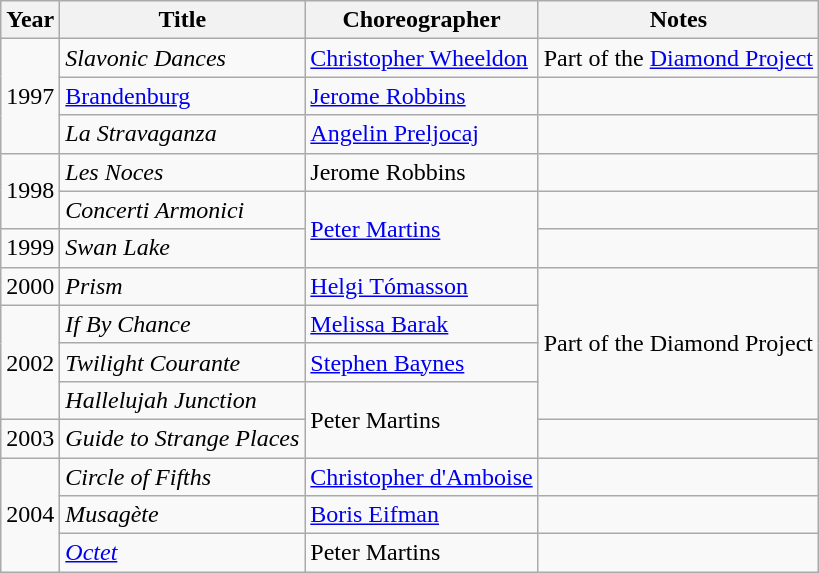<table class="wikitable sortable">
<tr>
<th>Year</th>
<th>Title</th>
<th>Choreographer</th>
<th>Notes</th>
</tr>
<tr>
<td rowspan=3>1997</td>
<td><em>Slavonic Dances</em></td>
<td><a href='#'>Christopher Wheeldon</a></td>
<td>Part of the <a href='#'>Diamond Project</a></td>
</tr>
<tr>
<td><a href='#'>Brandenburg</a></td>
<td><a href='#'>Jerome Robbins</a></td>
<td></td>
</tr>
<tr>
<td><em>La Stravaganza</em></td>
<td><a href='#'>Angelin Preljocaj</a></td>
<td></td>
</tr>
<tr>
<td rowspan=2>1998</td>
<td><em>Les Noces</em></td>
<td>Jerome Robbins</td>
<td></td>
</tr>
<tr>
<td><em>Concerti Armonici</em></td>
<td rowspan=2><a href='#'>Peter Martins</a></td>
<td></td>
</tr>
<tr>
<td>1999</td>
<td><em>Swan Lake</em></td>
<td></td>
</tr>
<tr>
<td>2000</td>
<td><em>Prism</em></td>
<td><a href='#'>Helgi Tómasson</a></td>
<td rowspan=4>Part of the Diamond Project</td>
</tr>
<tr>
<td rowspan=3>2002</td>
<td><em>If By Chance</em></td>
<td><a href='#'>Melissa Barak</a></td>
</tr>
<tr>
<td><em>Twilight Courante</em></td>
<td><a href='#'>Stephen Baynes</a></td>
</tr>
<tr>
<td><em>Hallelujah Junction</em></td>
<td rowspan=2>Peter Martins</td>
</tr>
<tr>
<td>2003</td>
<td><em>Guide to Strange Places</em></td>
<td></td>
</tr>
<tr>
<td rowspan=3>2004</td>
<td><em>Circle of Fifths</em></td>
<td><a href='#'>Christopher d'Amboise</a></td>
<td></td>
</tr>
<tr>
<td><em>Musagète</em></td>
<td><a href='#'>Boris Eifman</a></td>
<td></td>
</tr>
<tr>
<td><em><a href='#'>Octet</a></em></td>
<td>Peter Martins</td>
<td></td>
</tr>
</table>
